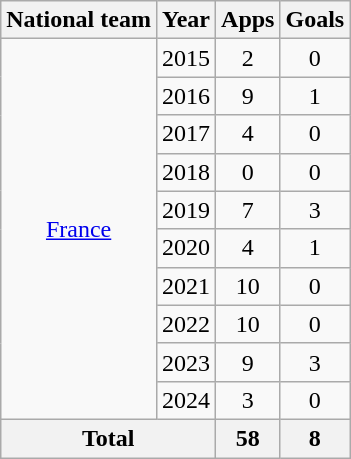<table class="wikitable" style="text-align: center;">
<tr>
<th>National team</th>
<th>Year</th>
<th>Apps</th>
<th>Goals</th>
</tr>
<tr>
<td rowspan="10"><a href='#'>France</a></td>
<td>2015</td>
<td>2</td>
<td>0</td>
</tr>
<tr>
<td>2016</td>
<td>9</td>
<td>1</td>
</tr>
<tr>
<td>2017</td>
<td>4</td>
<td>0</td>
</tr>
<tr>
<td>2018</td>
<td>0</td>
<td>0</td>
</tr>
<tr>
<td>2019</td>
<td>7</td>
<td>3</td>
</tr>
<tr>
<td>2020</td>
<td>4</td>
<td>1</td>
</tr>
<tr>
<td>2021</td>
<td>10</td>
<td>0</td>
</tr>
<tr>
<td>2022</td>
<td>10</td>
<td>0</td>
</tr>
<tr>
<td>2023</td>
<td>9</td>
<td>3</td>
</tr>
<tr>
<td>2024</td>
<td>3</td>
<td>0</td>
</tr>
<tr>
<th colspan="2">Total</th>
<th>58</th>
<th>8</th>
</tr>
</table>
